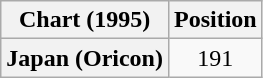<table class="wikitable plainrowheaders" style="text-align:center">
<tr>
<th>Chart (1995)</th>
<th>Position</th>
</tr>
<tr>
<th scope="row">Japan (Oricon)</th>
<td>191</td>
</tr>
</table>
